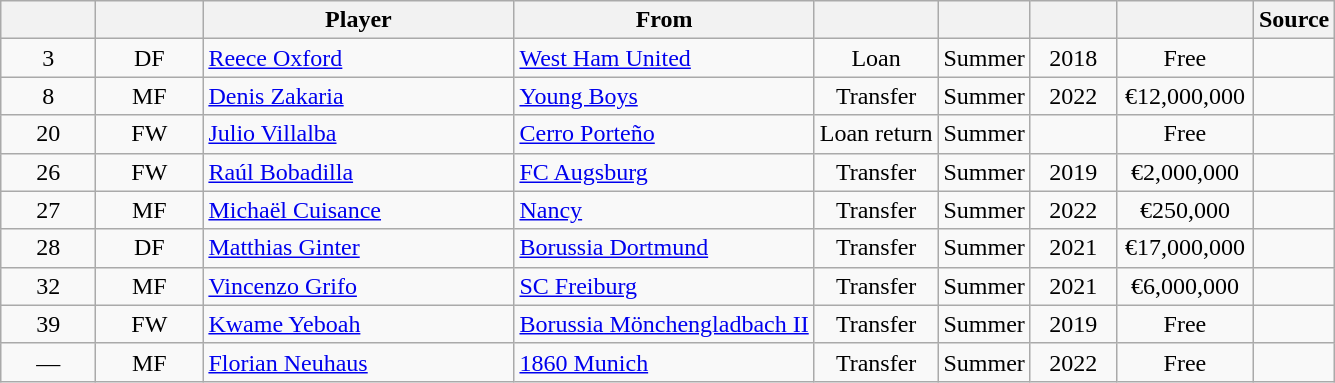<table class="wikitable" style="text-align:center;">
<tr>
<th style="width:56px;"></th>
<th style="width:64px;"></th>
<th style="width:200px;">Player</th>
<th>From</th>
<th></th>
<th></th>
<th style="width:50px;"></th>
<th style="width:84px;"></th>
<th>Source</th>
</tr>
<tr>
<td>3</td>
<td>DF</td>
<td align="left"> <a href='#'>Reece Oxford</a></td>
<td style="text-align:left"> <a href='#'>West Ham United</a></td>
<td>Loan</td>
<td>Summer</td>
<td>2018</td>
<td>Free</td>
<td></td>
</tr>
<tr>
<td>8</td>
<td>MF</td>
<td align="left"> <a href='#'>Denis Zakaria</a></td>
<td style="text-align:left"> <a href='#'>Young Boys</a></td>
<td>Transfer</td>
<td>Summer</td>
<td>2022</td>
<td>€12,000,000</td>
<td></td>
</tr>
<tr>
<td>20</td>
<td>FW</td>
<td align="left"> <a href='#'>Julio Villalba</a></td>
<td style="text-align:left"> <a href='#'>Cerro Porteño</a></td>
<td>Loan return</td>
<td>Summer</td>
<td></td>
<td>Free</td>
<td></td>
</tr>
<tr>
<td>26</td>
<td>FW</td>
<td align="left"> <a href='#'>Raúl Bobadilla</a></td>
<td style="text-align:left"><a href='#'>FC Augsburg</a></td>
<td>Transfer</td>
<td>Summer</td>
<td>2019</td>
<td>€2,000,000</td>
<td></td>
</tr>
<tr>
<td>27</td>
<td>MF</td>
<td align="left"> <a href='#'>Michaël Cuisance</a></td>
<td style="text-align:left"> <a href='#'>Nancy</a></td>
<td>Transfer</td>
<td>Summer</td>
<td>2022</td>
<td>€250,000</td>
<td></td>
</tr>
<tr>
<td>28</td>
<td>DF</td>
<td align="left"> <a href='#'>Matthias Ginter</a></td>
<td style="text-align:left"><a href='#'>Borussia Dortmund</a></td>
<td>Transfer</td>
<td>Summer</td>
<td>2021</td>
<td>€17,000,000</td>
<td></td>
</tr>
<tr>
<td>32</td>
<td>MF</td>
<td align="left"> <a href='#'>Vincenzo Grifo</a></td>
<td style="text-align:left"><a href='#'>SC Freiburg</a></td>
<td>Transfer</td>
<td>Summer</td>
<td>2021</td>
<td>€6,000,000</td>
<td></td>
</tr>
<tr>
<td>39</td>
<td>FW</td>
<td align="left"> <a href='#'>Kwame Yeboah</a></td>
<td style="text-align:left"><a href='#'>Borussia Mönchengladbach II</a></td>
<td>Transfer</td>
<td>Summer</td>
<td>2019</td>
<td>Free</td>
<td></td>
</tr>
<tr>
<td>—</td>
<td>MF</td>
<td align="left"> <a href='#'>Florian Neuhaus</a></td>
<td style="text-align:left"><a href='#'>1860 Munich</a></td>
<td>Transfer</td>
<td>Summer</td>
<td>2022</td>
<td>Free</td>
<td></td>
</tr>
</table>
